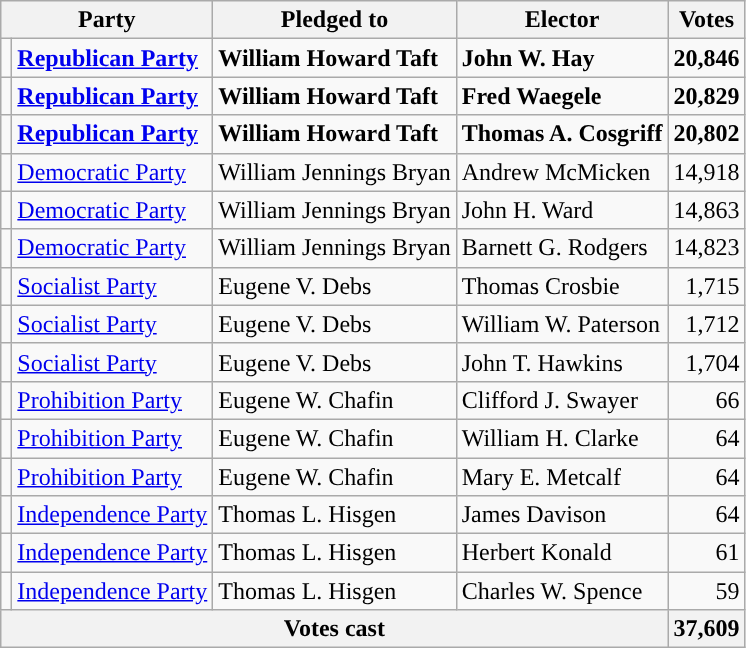<table class="wikitable">
<tr>
<th colspan=2>Party</th>
<th>Pledged to</th>
<th>Elector</th>
<th>Votes</th>
</tr>
<tr style="font-weight:bold">
<td></td>
<td><a href='#'>Republican Party</a></td>
<td>William Howard Taft</td>
<td>John W. Hay</td>
<td align="right">20,846</td>
</tr>
<tr style="font-weight:bold">
<td></td>
<td><a href='#'>Republican Party</a></td>
<td>William Howard Taft</td>
<td>Fred Waegele</td>
<td align="right">20,829</td>
</tr>
<tr style="font-weight:bold">
<td></td>
<td><a href='#'>Republican Party</a></td>
<td>William Howard Taft</td>
<td>Thomas A. Cosgriff</td>
<td align="right">20,802</td>
</tr>
<tr>
<td></td>
<td><a href='#'>Democratic Party</a></td>
<td>William Jennings Bryan</td>
<td>Andrew McMicken</td>
<td align="right">14,918</td>
</tr>
<tr>
<td></td>
<td><a href='#'>Democratic Party</a></td>
<td>William Jennings Bryan</td>
<td>John H. Ward</td>
<td align="right">14,863</td>
</tr>
<tr>
<td></td>
<td><a href='#'>Democratic Party</a></td>
<td>William Jennings Bryan</td>
<td>Barnett G. Rodgers</td>
<td align="right">14,823</td>
</tr>
<tr>
<td></td>
<td><a href='#'>Socialist Party</a></td>
<td>Eugene V. Debs</td>
<td>Thomas Crosbie</td>
<td align="right">1,715</td>
</tr>
<tr>
<td></td>
<td><a href='#'>Socialist Party</a></td>
<td>Eugene V. Debs</td>
<td>William W. Paterson</td>
<td align="right">1,712</td>
</tr>
<tr>
<td></td>
<td><a href='#'>Socialist Party</a></td>
<td>Eugene V. Debs</td>
<td>John T. Hawkins</td>
<td align="right">1,704</td>
</tr>
<tr>
<td></td>
<td><a href='#'>Prohibition Party</a></td>
<td>Eugene W. Chafin</td>
<td>Clifford J. Swayer</td>
<td align="right">66</td>
</tr>
<tr>
<td></td>
<td><a href='#'>Prohibition Party</a></td>
<td>Eugene W. Chafin</td>
<td>William H. Clarke</td>
<td align="right">64</td>
</tr>
<tr>
<td></td>
<td><a href='#'>Prohibition Party</a></td>
<td>Eugene W. Chafin</td>
<td>Mary E. Metcalf</td>
<td align="right">64</td>
</tr>
<tr>
<td></td>
<td><a href='#'>Independence Party</a></td>
<td>Thomas L. Hisgen</td>
<td>James Davison</td>
<td align="right">64</td>
</tr>
<tr>
<td></td>
<td><a href='#'>Independence Party</a></td>
<td>Thomas L. Hisgen</td>
<td>Herbert Konald</td>
<td align="right">61</td>
</tr>
<tr>
<td></td>
<td><a href='#'>Independence Party</a></td>
<td>Thomas L. Hisgen</td>
<td>Charles W. Spence</td>
<td align="right">59</td>
</tr>
<tr>
<th colspan="4">Votes cast</th>
<th>37,609</th>
</tr>
</table>
